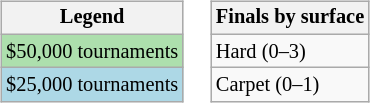<table>
<tr valign=top>
<td><br><table class=wikitable style="font-size:85%">
<tr>
<th>Legend</th>
</tr>
<tr style="background:#addfad;">
<td>$50,000 tournaments</td>
</tr>
<tr style="background:lightblue;">
<td>$25,000 tournaments</td>
</tr>
</table>
</td>
<td><br><table class=wikitable style="font-size:85%">
<tr>
<th>Finals by surface</th>
</tr>
<tr>
<td>Hard (0–3)</td>
</tr>
<tr>
<td>Carpet (0–1)</td>
</tr>
</table>
</td>
</tr>
</table>
